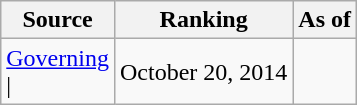<table class="wikitable" style="text-align:center">
<tr>
<th>Source</th>
<th>Ranking</th>
<th>As of</th>
</tr>
<tr>
<td align=left><a href='#'>Governing</a><br>| </td>
<td>October 20, 2014</td>
</tr>
</table>
